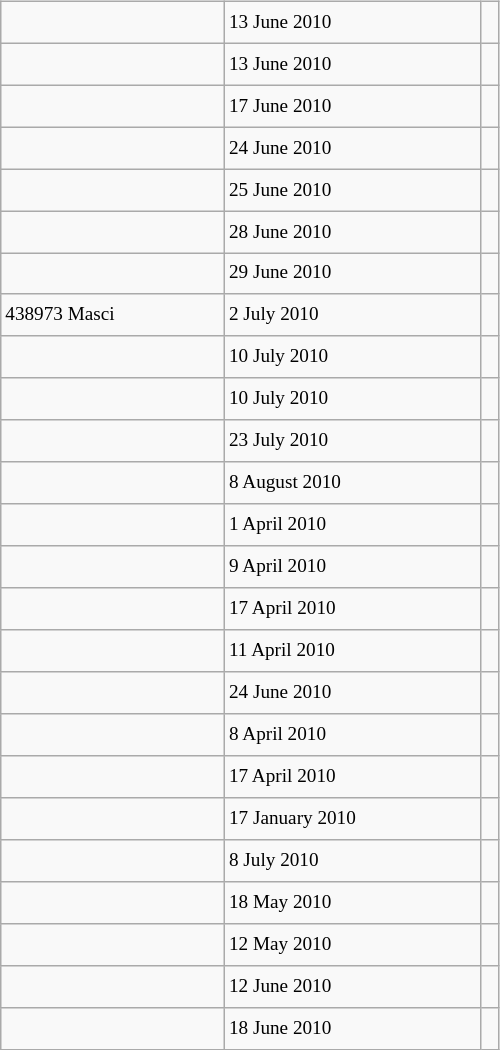<table class="wikitable" style="font-size: 80%; float: left; width: 26em; margin-right: 1em; height: 700px">
<tr>
<td></td>
<td>13 June 2010</td>
<td></td>
</tr>
<tr>
<td></td>
<td>13 June 2010</td>
<td></td>
</tr>
<tr>
<td></td>
<td>17 June 2010</td>
<td></td>
</tr>
<tr>
<td></td>
<td>24 June 2010</td>
<td></td>
</tr>
<tr>
<td></td>
<td>25 June 2010</td>
<td></td>
</tr>
<tr>
<td></td>
<td>28 June 2010</td>
<td></td>
</tr>
<tr>
<td></td>
<td>29 June 2010</td>
<td></td>
</tr>
<tr>
<td>438973 Masci</td>
<td>2 July 2010</td>
<td></td>
</tr>
<tr>
<td></td>
<td>10 July 2010</td>
<td></td>
</tr>
<tr>
<td></td>
<td>10 July 2010</td>
<td></td>
</tr>
<tr>
<td></td>
<td>23 July 2010</td>
<td></td>
</tr>
<tr>
<td></td>
<td>8 August 2010</td>
<td></td>
</tr>
<tr>
<td></td>
<td>1 April 2010</td>
<td></td>
</tr>
<tr>
<td></td>
<td>9 April 2010</td>
<td></td>
</tr>
<tr>
<td></td>
<td>17 April 2010</td>
<td></td>
</tr>
<tr>
<td></td>
<td>11 April 2010</td>
<td></td>
</tr>
<tr>
<td></td>
<td>24 June 2010</td>
<td></td>
</tr>
<tr>
<td></td>
<td>8 April 2010</td>
<td></td>
</tr>
<tr>
<td></td>
<td>17 April 2010</td>
<td></td>
</tr>
<tr>
<td></td>
<td>17 January 2010</td>
<td></td>
</tr>
<tr>
<td></td>
<td>8 July 2010</td>
<td></td>
</tr>
<tr>
<td></td>
<td>18 May 2010</td>
<td></td>
</tr>
<tr>
<td></td>
<td>12 May 2010</td>
<td></td>
</tr>
<tr>
<td></td>
<td>12 June 2010</td>
<td></td>
</tr>
<tr>
<td></td>
<td>18 June 2010</td>
<td></td>
</tr>
</table>
